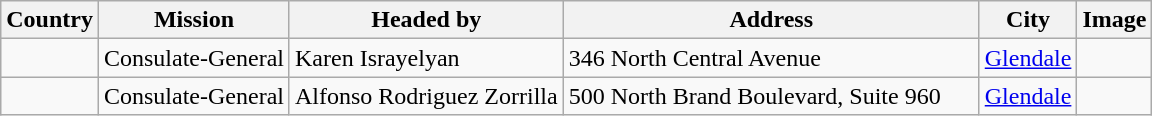<table class="wikitable sortable">
<tr>
<th>Country</th>
<th>Mission</th>
<th>Headed by</th>
<th width=270px>Address</th>
<th>City</th>
<th>Image</th>
</tr>
<tr>
<td></td>
<td>Consulate-General</td>
<td>Karen Israyelyan</td>
<td>346 North Central Avenue</td>
<td><a href='#'>Glendale</a></td>
<td></td>
</tr>
<tr>
<td></td>
<td>Consulate-General</td>
<td>Alfonso Rodriguez Zorrilla</td>
<td>500 North Brand Boulevard, Suite 960</td>
<td><a href='#'>Glendale</a></td>
<td></td>
</tr>
</table>
